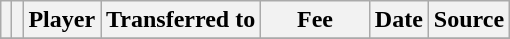<table class="wikitable plainrowheaders sortable">
<tr>
<th></th>
<th></th>
<th scope=col>Player</th>
<th>Transferred to</th>
<th scope=col; style="width: 65px;" data-sort-type=currency>Fee</th>
<th scope=col>Date</th>
<th scope=col>Source</th>
</tr>
<tr>
</tr>
</table>
